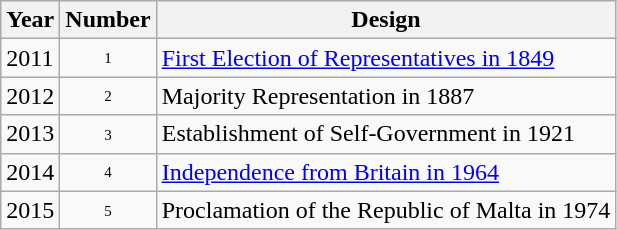<table class="wikitable" align="center">
<tr>
<th>Year</th>
<th>Number</th>
<th>Design</th>
</tr>
<tr>
<td>2011</td>
<td style="text-align:center; font-size:10px;">1</td>
<td><a href='#'>First Election of Representatives in 1849</a></td>
</tr>
<tr>
<td>2012</td>
<td style="text-align:center; font-size:10px;">2</td>
<td>Majority Representation in 1887</td>
</tr>
<tr>
<td>2013</td>
<td style="text-align:center; font-size:10px;">3</td>
<td>Establishment of Self-Government in 1921</td>
</tr>
<tr>
<td>2014</td>
<td style="text-align:center; font-size:10px;">4</td>
<td><a href='#'>Independence from Britain in 1964</a></td>
</tr>
<tr>
<td>2015</td>
<td style="text-align:center; font-size:10px;">5</td>
<td>Proclamation of the Republic of Malta in 1974</td>
</tr>
</table>
